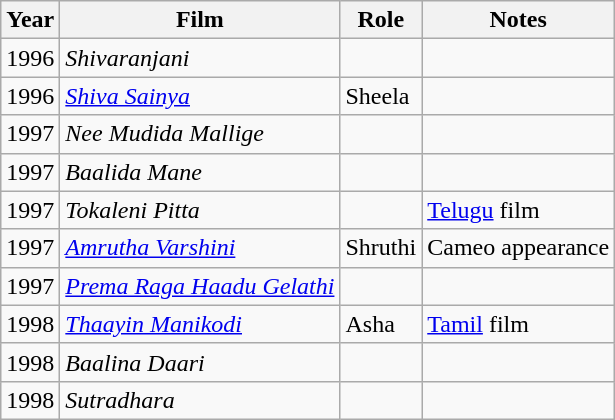<table class="wikitable sortable">
<tr>
<th>Year</th>
<th>Film</th>
<th>Role</th>
<th class="unsortable">Notes</th>
</tr>
<tr>
<td>1996</td>
<td><em>Shivaranjani</em></td>
<td></td>
<td></td>
</tr>
<tr>
<td>1996</td>
<td><em><a href='#'>Shiva Sainya</a></em></td>
<td>Sheela</td>
<td></td>
</tr>
<tr>
<td>1997</td>
<td><em>Nee Mudida Mallige</em></td>
<td></td>
<td></td>
</tr>
<tr>
<td>1997</td>
<td><em>Baalida Mane</em></td>
<td></td>
<td></td>
</tr>
<tr>
<td>1997</td>
<td><em>Tokaleni Pitta</em></td>
<td></td>
<td><a href='#'>Telugu</a> film</td>
</tr>
<tr>
<td>1997</td>
<td><em><a href='#'>Amrutha Varshini</a></em></td>
<td>Shruthi</td>
<td>Cameo appearance</td>
</tr>
<tr>
<td>1997</td>
<td><em><a href='#'>Prema Raga Haadu Gelathi</a></em></td>
<td></td>
<td></td>
</tr>
<tr>
<td>1998</td>
<td><em><a href='#'>Thaayin Manikodi</a></em></td>
<td>Asha</td>
<td><a href='#'>Tamil</a> film</td>
</tr>
<tr>
<td>1998</td>
<td><em>Baalina Daari</em></td>
<td></td>
<td></td>
</tr>
<tr>
<td>1998</td>
<td><em>Sutradhara</em></td>
<td></td>
<td></td>
</tr>
</table>
